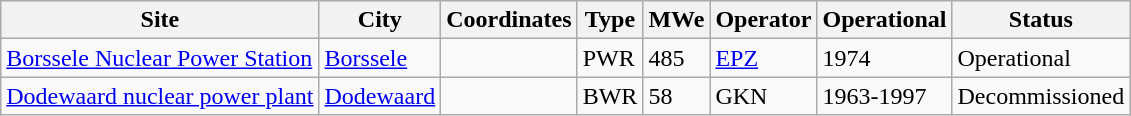<table class="wikitable sortable">
<tr>
<th>Site</th>
<th>City</th>
<th>Coordinates</th>
<th>Type</th>
<th>MWe</th>
<th>Operator</th>
<th>Operational</th>
<th>Status</th>
</tr>
<tr>
<td><a href='#'>Borssele Nuclear Power Station</a></td>
<td><a href='#'>Borssele</a></td>
<td></td>
<td>PWR</td>
<td>485</td>
<td><a href='#'>EPZ</a></td>
<td>1974</td>
<td>Operational</td>
</tr>
<tr>
<td><a href='#'>Dodewaard nuclear power plant</a></td>
<td><a href='#'>Dodewaard</a></td>
<td></td>
<td>BWR</td>
<td>58</td>
<td>GKN</td>
<td>1963-1997</td>
<td>Decommissioned</td>
</tr>
</table>
